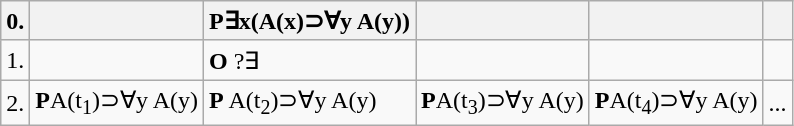<table class="wikitable">
<tr>
<th>0.</th>
<th></th>
<th><strong>P</strong>∃x(A(x)⊃∀y A(y))</th>
<th></th>
<th></th>
<th></th>
</tr>
<tr>
<td>1.</td>
<td></td>
<td><strong>O</strong> ?∃</td>
<td></td>
<td></td>
<td></td>
</tr>
<tr>
<td>2.</td>
<td><strong>P</strong>A(t<sub>1</sub>)⊃∀y A(y)</td>
<td><strong>P</strong> A(t<sub>2</sub>)⊃∀y A(y)</td>
<td><strong>P</strong>A(t<sub>3</sub>)⊃∀y A(y)</td>
<td><strong>P</strong>A(t<sub>4</sub>)⊃∀y A(y)</td>
<td>...</td>
</tr>
</table>
